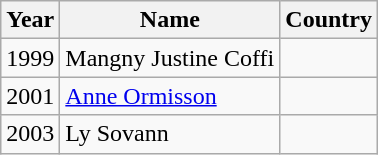<table class="wikitable sortable">
<tr>
<th>Year</th>
<th>Name</th>
<th>Country</th>
</tr>
<tr>
<td>1999</td>
<td>Mangny Justine Coffi</td>
<td></td>
</tr>
<tr>
<td>2001</td>
<td><a href='#'>Anne Ormisson</a></td>
<td></td>
</tr>
<tr>
<td>2003</td>
<td>Ly Sovann</td>
<td></td>
</tr>
</table>
